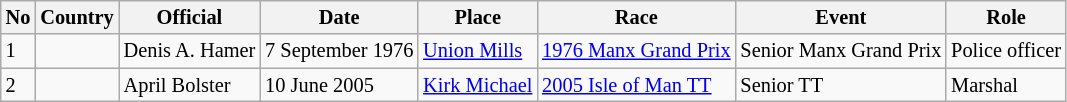<table class="wikitable" border="1" style="font-size: 85%;">
<tr>
<th>No</th>
<th>Country</th>
<th>Official</th>
<th>Date</th>
<th>Place</th>
<th>Race</th>
<th>Event</th>
<th>Role</th>
</tr>
<tr>
<td>1</td>
<td></td>
<td>Denis A. Hamer</td>
<td>7 September 1976</td>
<td><a href='#'>Union Mills</a></td>
<td><a href='#'>1976 Manx Grand Prix</a></td>
<td>Senior Manx Grand Prix</td>
<td>Police officer</td>
</tr>
<tr>
<td>2</td>
<td></td>
<td>April Bolster</td>
<td>10 June 2005</td>
<td><a href='#'>Kirk Michael</a></td>
<td><a href='#'>2005 Isle of Man TT</a></td>
<td>Senior TT</td>
<td>Marshal</td>
</tr>
</table>
